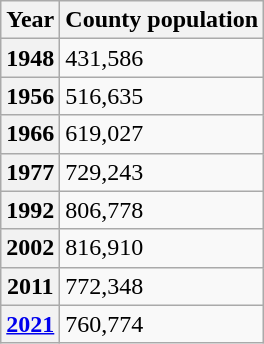<table class="wikitable">
<tr>
<th>Year</th>
<th>County population</th>
</tr>
<tr>
<th>1948</th>
<td>431,586 </td>
</tr>
<tr>
<th>1956</th>
<td>516,635 </td>
</tr>
<tr>
<th>1966</th>
<td>619,027 </td>
</tr>
<tr>
<th>1977</th>
<td>729,243 </td>
</tr>
<tr>
<th>1992</th>
<td>806,778 </td>
</tr>
<tr>
<th>2002</th>
<td>816,910 </td>
</tr>
<tr>
<th>2011</th>
<td>772,348 </td>
</tr>
<tr>
<th><a href='#'>2021</a></th>
<td>760,774 </td>
</tr>
</table>
